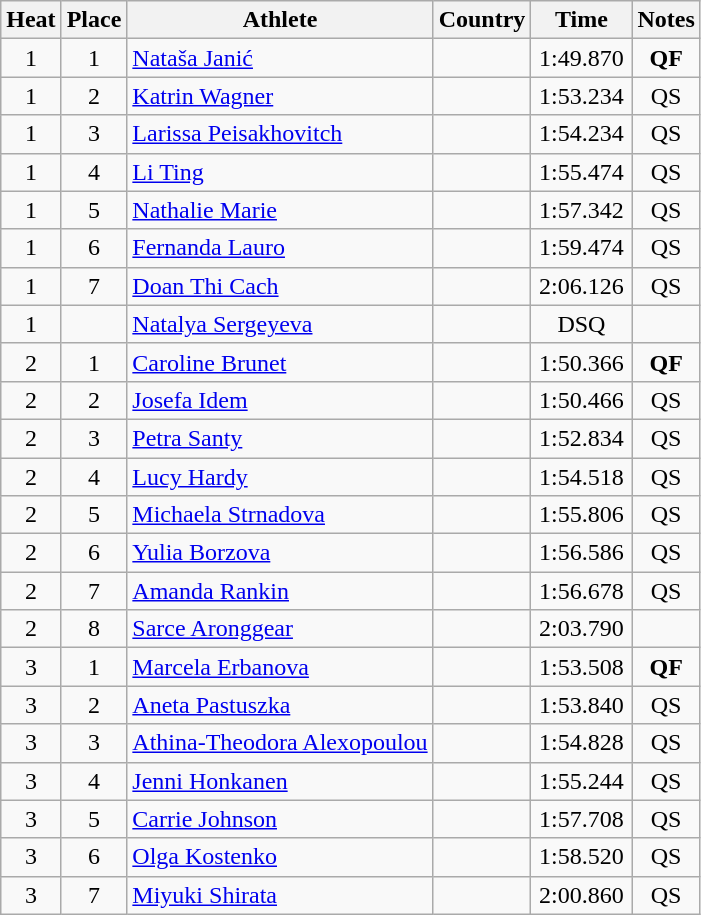<table class="wikitable sortable" style="text-align:center">
<tr>
<th>Heat</th>
<th>Place</th>
<th>Athlete</th>
<th>Country</th>
<th>Time</th>
<th>Notes</th>
</tr>
<tr>
<td>1</td>
<td>1</td>
<td align=left><a href='#'>Nataša Janić</a></td>
<td></td>
<td width=60>1:49.870</td>
<td><strong>QF</strong></td>
</tr>
<tr>
<td>1</td>
<td>2</td>
<td align=left><a href='#'>Katrin Wagner</a></td>
<td></td>
<td>1:53.234</td>
<td>QS</td>
</tr>
<tr>
<td>1</td>
<td>3</td>
<td align=left><a href='#'>Larissa Peisakhovitch</a></td>
<td></td>
<td>1:54.234</td>
<td>QS</td>
</tr>
<tr>
<td>1</td>
<td>4</td>
<td align=left><a href='#'>Li Ting</a></td>
<td></td>
<td>1:55.474</td>
<td>QS</td>
</tr>
<tr>
<td>1</td>
<td>5</td>
<td align=left><a href='#'>Nathalie Marie</a></td>
<td></td>
<td>1:57.342</td>
<td>QS</td>
</tr>
<tr>
<td>1</td>
<td>6</td>
<td align=left><a href='#'>Fernanda Lauro</a></td>
<td></td>
<td>1:59.474</td>
<td>QS</td>
</tr>
<tr>
<td>1</td>
<td>7</td>
<td align=left><a href='#'>Doan Thi Cach</a></td>
<td></td>
<td>2:06.126</td>
<td>QS</td>
</tr>
<tr>
<td>1</td>
<td></td>
<td align=left><a href='#'>Natalya Sergeyeva</a></td>
<td></td>
<td>DSQ</td>
</tr>
<tr>
<td>2</td>
<td>1</td>
<td align=left><a href='#'>Caroline Brunet</a></td>
<td></td>
<td>1:50.366</td>
<td><strong>QF</strong></td>
</tr>
<tr>
<td>2</td>
<td>2</td>
<td align=left><a href='#'>Josefa Idem</a></td>
<td></td>
<td>1:50.466</td>
<td>QS</td>
</tr>
<tr>
<td>2</td>
<td>3</td>
<td align=left><a href='#'>Petra Santy</a></td>
<td></td>
<td>1:52.834</td>
<td>QS</td>
</tr>
<tr>
<td>2</td>
<td>4</td>
<td align=left><a href='#'>Lucy Hardy</a></td>
<td></td>
<td>1:54.518</td>
<td>QS</td>
</tr>
<tr>
<td>2</td>
<td>5</td>
<td align=left><a href='#'>Michaela Strnadova</a></td>
<td></td>
<td>1:55.806</td>
<td>QS</td>
</tr>
<tr>
<td>2</td>
<td>6</td>
<td align=left><a href='#'>Yulia Borzova</a></td>
<td></td>
<td>1:56.586</td>
<td>QS</td>
</tr>
<tr>
<td>2</td>
<td>7</td>
<td align=left><a href='#'>Amanda Rankin</a></td>
<td></td>
<td>1:56.678</td>
<td>QS</td>
</tr>
<tr>
<td>2</td>
<td>8</td>
<td align=left><a href='#'>Sarce Aronggear</a></td>
<td></td>
<td>2:03.790</td>
<td></td>
</tr>
<tr>
<td>3</td>
<td>1</td>
<td align=left><a href='#'>Marcela Erbanova</a></td>
<td></td>
<td>1:53.508</td>
<td><strong>QF</strong></td>
</tr>
<tr>
<td>3</td>
<td>2</td>
<td align=left><a href='#'>Aneta Pastuszka</a></td>
<td></td>
<td>1:53.840</td>
<td>QS</td>
</tr>
<tr>
<td>3</td>
<td>3</td>
<td align=left><a href='#'>Athina-Theodora Alexopoulou</a></td>
<td></td>
<td>1:54.828</td>
<td>QS</td>
</tr>
<tr>
<td>3</td>
<td>4</td>
<td align=left><a href='#'>Jenni Honkanen</a></td>
<td></td>
<td>1:55.244</td>
<td>QS</td>
</tr>
<tr>
<td>3</td>
<td>5</td>
<td align=left><a href='#'>Carrie Johnson</a></td>
<td></td>
<td>1:57.708</td>
<td>QS</td>
</tr>
<tr>
<td>3</td>
<td>6</td>
<td align=left><a href='#'>Olga Kostenko</a></td>
<td></td>
<td>1:58.520</td>
<td>QS</td>
</tr>
<tr>
<td>3</td>
<td>7</td>
<td align=left><a href='#'>Miyuki Shirata</a></td>
<td></td>
<td>2:00.860</td>
<td>QS</td>
</tr>
</table>
